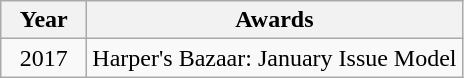<table class="wikitable">
<tr>
<th width="50px">Year</th>
<th>Awards</th>
</tr>
<tr>
<td style="text-align:center">2017</td>
<td>Harper's Bazaar: January Issue Model</td>
</tr>
</table>
